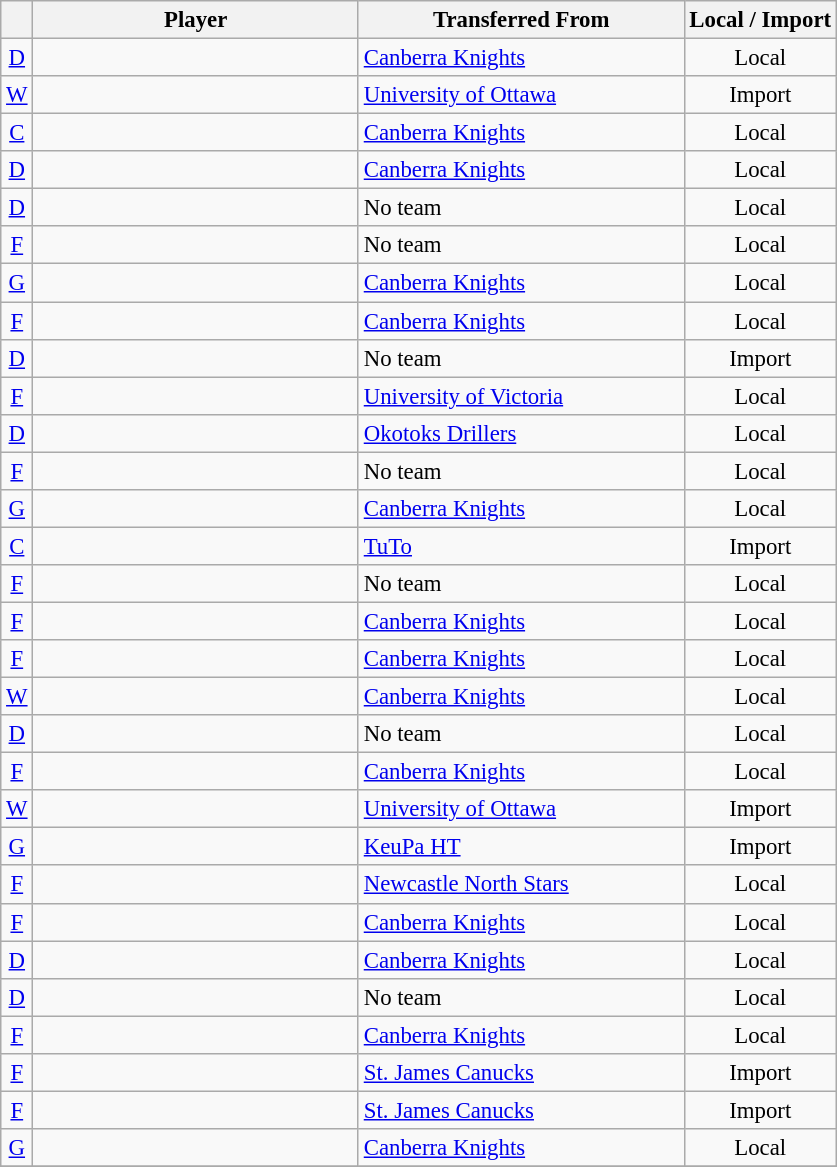<table class="wikitable plainrowheaders sortable" style="font-size:95%; text-align: center">
<tr>
<th></th>
<th scope="col" style="width:210px;">Player</th>
<th scope="col" style="width:210px;">Transferred From</th>
<th>Local / Import</th>
</tr>
<tr>
<td><a href='#'>D</a></td>
<td align="left">  </td>
<td align="left">  <a href='#'>Canberra Knights</a></td>
<td>Local</td>
</tr>
<tr>
<td><a href='#'>W</a></td>
<td align="left">  </td>
<td align="left">  <a href='#'>University of Ottawa</a></td>
<td>Import</td>
</tr>
<tr>
<td><a href='#'>C</a></td>
<td align="left">  </td>
<td align="left">  <a href='#'>Canberra Knights</a></td>
<td>Local</td>
</tr>
<tr>
<td><a href='#'>D</a></td>
<td align="left">  </td>
<td align="left">  <a href='#'>Canberra Knights</a></td>
<td>Local</td>
</tr>
<tr>
<td><a href='#'>D</a></td>
<td align="left">  </td>
<td align="left">No team</td>
<td>Local</td>
</tr>
<tr>
<td><a href='#'>F</a></td>
<td align="left">  </td>
<td align="left">No team</td>
<td>Local</td>
</tr>
<tr>
<td><a href='#'>G</a></td>
<td align="left">  </td>
<td align="left">  <a href='#'>Canberra Knights</a></td>
<td>Local</td>
</tr>
<tr>
<td><a href='#'>F</a></td>
<td align="left">  </td>
<td align="left">  <a href='#'>Canberra Knights</a></td>
<td>Local</td>
</tr>
<tr>
<td><a href='#'>D</a></td>
<td align="left">  </td>
<td align="left">No team</td>
<td>Import</td>
</tr>
<tr>
<td><a href='#'>F</a></td>
<td align="left">  </td>
<td align="left">  <a href='#'>University of Victoria</a></td>
<td>Local</td>
</tr>
<tr>
<td><a href='#'>D</a></td>
<td align="left">  </td>
<td align="left">  <a href='#'>Okotoks Drillers</a></td>
<td>Local</td>
</tr>
<tr>
<td><a href='#'>F</a></td>
<td align="left">  </td>
<td align="left">No team</td>
<td>Local</td>
</tr>
<tr>
<td><a href='#'>G</a></td>
<td align="left">  </td>
<td align="left">  <a href='#'>Canberra Knights</a></td>
<td>Local</td>
</tr>
<tr>
<td><a href='#'>C</a></td>
<td align="left">  </td>
<td align="left">  <a href='#'>TuTo</a></td>
<td>Import</td>
</tr>
<tr>
<td><a href='#'>F</a></td>
<td align="left">  </td>
<td align="left">No team</td>
<td>Local</td>
</tr>
<tr>
<td><a href='#'>F</a></td>
<td align="left">  </td>
<td align="left">  <a href='#'>Canberra Knights</a></td>
<td>Local</td>
</tr>
<tr>
<td><a href='#'>F</a></td>
<td align="left">  </td>
<td align="left">  <a href='#'>Canberra Knights</a></td>
<td>Local</td>
</tr>
<tr>
<td><a href='#'>W</a></td>
<td align="left">  </td>
<td align="left">  <a href='#'>Canberra Knights</a></td>
<td>Local</td>
</tr>
<tr>
<td><a href='#'>D</a></td>
<td align="left">  </td>
<td align="left">No team</td>
<td>Local</td>
</tr>
<tr>
<td><a href='#'>F</a></td>
<td align="left">  </td>
<td align="left">  <a href='#'>Canberra Knights</a></td>
<td>Local</td>
</tr>
<tr>
<td><a href='#'>W</a></td>
<td align="left">  </td>
<td align="left">  <a href='#'>University of Ottawa</a></td>
<td>Import</td>
</tr>
<tr>
<td><a href='#'>G</a></td>
<td align="left">  </td>
<td align="left">  <a href='#'>KeuPa HT</a></td>
<td>Import</td>
</tr>
<tr>
<td><a href='#'>F</a></td>
<td align="left">  </td>
<td align="left">  <a href='#'>Newcastle North Stars</a></td>
<td>Local</td>
</tr>
<tr>
<td><a href='#'>F</a></td>
<td align="left">  </td>
<td align="left">  <a href='#'>Canberra Knights</a></td>
<td>Local</td>
</tr>
<tr>
<td><a href='#'>D</a></td>
<td align="left">  </td>
<td align="left">  <a href='#'>Canberra Knights</a></td>
<td>Local</td>
</tr>
<tr>
<td><a href='#'>D</a></td>
<td align="left">  </td>
<td align="left">No team</td>
<td>Local</td>
</tr>
<tr>
<td><a href='#'>F</a></td>
<td align="left">  </td>
<td align="left">  <a href='#'>Canberra Knights</a></td>
<td>Local</td>
</tr>
<tr>
<td><a href='#'>F</a></td>
<td align="left">  </td>
<td align="left">  <a href='#'>St. James Canucks</a></td>
<td>Import</td>
</tr>
<tr>
<td><a href='#'>F</a></td>
<td align="left">  </td>
<td align="left">  <a href='#'>St. James Canucks</a></td>
<td>Import</td>
</tr>
<tr>
<td><a href='#'>G</a></td>
<td align="left">  </td>
<td align="left">  <a href='#'>Canberra Knights</a></td>
<td>Local</td>
</tr>
<tr>
</tr>
</table>
